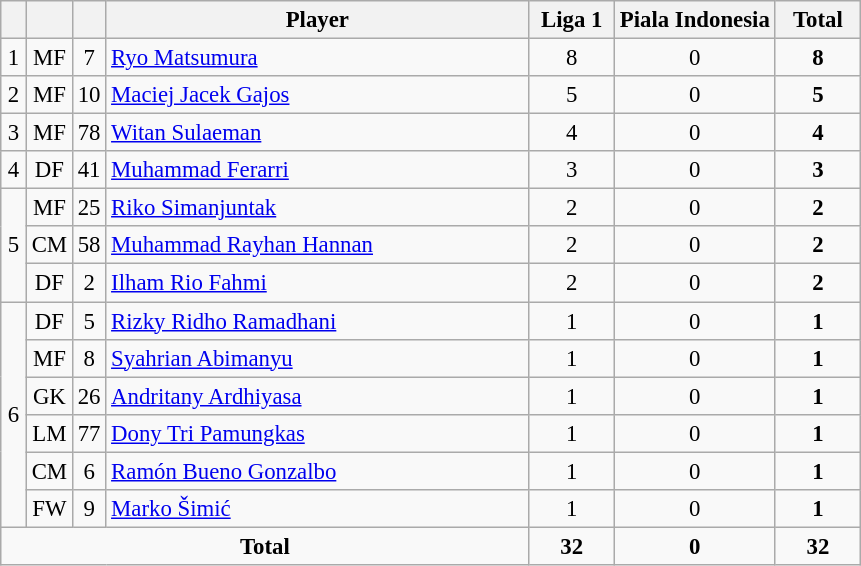<table class="wikitable sortable" style="font-size: 95%; text-align: center;">
<tr>
<th width=10></th>
<th width=10></th>
<th width=10></th>
<th width=275>Player</th>
<th width=50>Liga 1</th>
<th>Piala Indonesia</th>
<th width=50>Total</th>
</tr>
<tr>
<td>1</td>
<td>MF</td>
<td>7</td>
<td align=left> <a href='#'>Ryo Matsumura</a></td>
<td>8</td>
<td>0</td>
<td><strong>8</strong></td>
</tr>
<tr>
<td>2</td>
<td>MF</td>
<td>10</td>
<td align=left> <a href='#'>Maciej Jacek Gajos</a></td>
<td>5</td>
<td>0</td>
<td><strong>5</strong></td>
</tr>
<tr>
<td>3</td>
<td>MF</td>
<td>78</td>
<td align=left> <a href='#'>Witan Sulaeman</a></td>
<td>4</td>
<td>0</td>
<td><strong>4</strong></td>
</tr>
<tr>
<td>4</td>
<td>DF</td>
<td>41</td>
<td align=left> <a href='#'>Muhammad Ferarri</a></td>
<td>3</td>
<td>0</td>
<td><strong>3</strong></td>
</tr>
<tr>
<td rowspan=3>5</td>
<td>MF</td>
<td>25</td>
<td align=left> <a href='#'>Riko Simanjuntak</a></td>
<td>2</td>
<td>0</td>
<td><strong>2</strong></td>
</tr>
<tr>
<td>CM</td>
<td>58</td>
<td align=left> <a href='#'>Muhammad Rayhan Hannan</a></td>
<td>2</td>
<td>0</td>
<td><strong>2</strong></td>
</tr>
<tr>
<td>DF</td>
<td>2</td>
<td align=left> <a href='#'>Ilham Rio Fahmi</a></td>
<td>2</td>
<td>0</td>
<td><strong>2</strong></td>
</tr>
<tr>
<td rowspan=6>6</td>
<td>DF</td>
<td>5</td>
<td align=left> <a href='#'>Rizky Ridho Ramadhani</a></td>
<td>1</td>
<td>0</td>
<td><strong>1</strong></td>
</tr>
<tr>
<td>MF</td>
<td>8</td>
<td align=left> <a href='#'>Syahrian Abimanyu</a></td>
<td>1</td>
<td>0</td>
<td><strong>1</strong></td>
</tr>
<tr>
<td>GK</td>
<td>26</td>
<td align=left> <a href='#'>Andritany Ardhiyasa</a></td>
<td>1</td>
<td>0</td>
<td><strong>1</strong></td>
</tr>
<tr>
<td>LM</td>
<td>77</td>
<td align=left> <a href='#'>Dony Tri Pamungkas</a></td>
<td>1</td>
<td>0</td>
<td><strong>1</strong></td>
</tr>
<tr>
<td>CM</td>
<td>6</td>
<td align=left> <a href='#'>Ramón Bueno Gonzalbo</a></td>
<td>1</td>
<td>0</td>
<td><strong>1</strong></td>
</tr>
<tr>
<td>FW</td>
<td>9</td>
<td align=left> <a href='#'>Marko Šimić</a></td>
<td>1</td>
<td>0</td>
<td><strong>1</strong></td>
</tr>
<tr class="sortbottom">
<td colspan=4><strong>Total</strong></td>
<td><strong>32</strong></td>
<td><strong>0</strong></td>
<td><strong>32</strong></td>
</tr>
</table>
